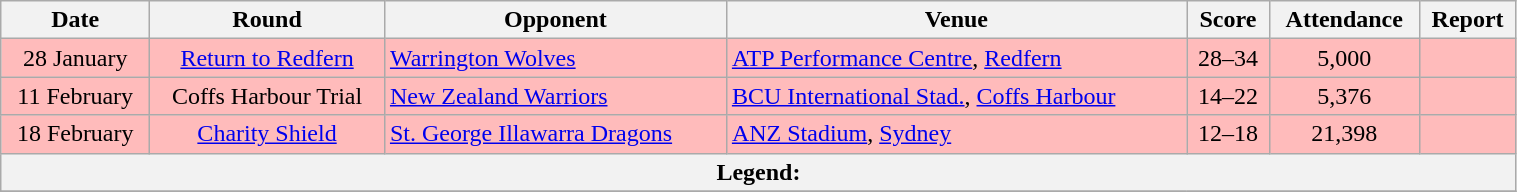<table class="wikitable" style="font-size:100%;" width="80%">
<tr>
<th>Date</th>
<th>Round</th>
<th>Opponent</th>
<th>Venue</th>
<th>Score</th>
<th>Attendance</th>
<th>Report</th>
</tr>
<tr bgcolor=#FFBBBB>
<td style="text-align:center;">28 January</td>
<td style="text-align:center;"><a href='#'>Return to Redfern</a></td>
<td> <a href='#'>Warrington Wolves</a></td>
<td><a href='#'>ATP Performance Centre</a>, <a href='#'>Redfern</a></td>
<td style="text-align:center;">28–34</td>
<td style="text-align:center;">5,000</td>
<td style="text-align:center;"></td>
</tr>
<tr bgcolor=#FFBBBB>
<td style="text-align:center;">11 February</td>
<td style="text-align:center;">Coffs Harbour Trial</td>
<td> <a href='#'>New Zealand Warriors</a></td>
<td><a href='#'>BCU International Stad.</a>, <a href='#'>Coffs Harbour</a></td>
<td style="text-align:center;">14–22</td>
<td style="text-align:center;">5,376</td>
<td style="text-align:center;"></td>
</tr>
<tr bgcolor=#FFBBBB>
<td style="text-align:center;">18 February</td>
<td style="text-align:center;"><a href='#'>Charity Shield</a></td>
<td> <a href='#'>St. George Illawarra Dragons</a></td>
<td><a href='#'>ANZ Stadium</a>, <a href='#'>Sydney</a></td>
<td style="text-align:center;">12–18</td>
<td style="text-align:center;">21,398</td>
<td style="text-align:center;"></td>
</tr>
<tr>
<th colspan="11"><strong>Legend</strong>:     </th>
</tr>
<tr>
</tr>
</table>
